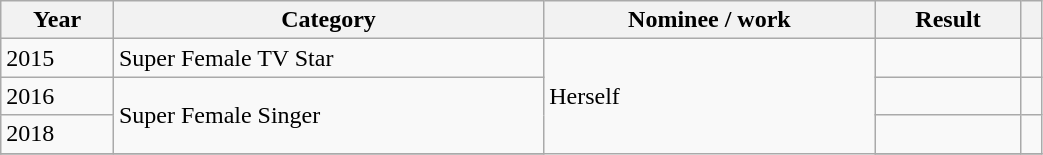<table class="wikitable" style="width:55%;">
<tr>
<th>Year</th>
<th>Category</th>
<th>Nominee / work</th>
<th>Result</th>
<th></th>
</tr>
<tr>
<td>2015</td>
<td>Super Female TV Star</td>
<td rowspan="4">Herself</td>
<td></td>
<td></td>
</tr>
<tr>
<td>2016</td>
<td rowspan="2">Super Female Singer</td>
<td></td>
<td></td>
</tr>
<tr>
<td>2018</td>
<td></td>
<td></td>
</tr>
<tr>
</tr>
</table>
